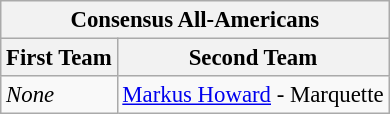<table class="wikitable" style="font-size: 95%">
<tr>
<th Colspan=2>Consensus All-Americans</th>
</tr>
<tr>
<th>First Team</th>
<th>Second Team</th>
</tr>
<tr>
<td><em>None</em></td>
<td><a href='#'>Markus Howard</a> - Marquette</td>
</tr>
</table>
